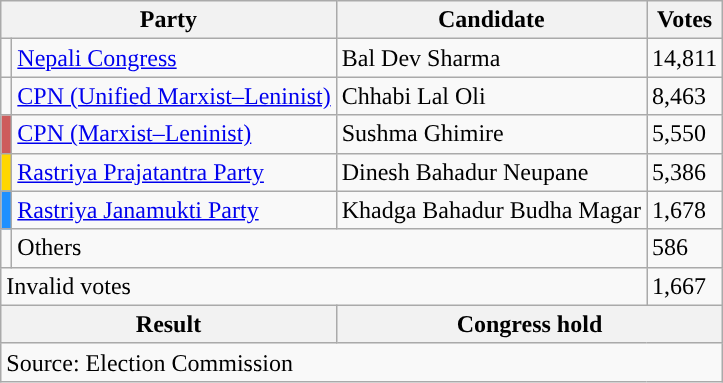<table class="wikitable">
<tr>
<th colspan="2">Party</th>
<th>Candidate</th>
<th>Votes</th>
</tr>
<tr>
<td style="background-color:"></td>
<td><a href='#'>Nepali Congress</a></td>
<td>Bal Dev Sharma</td>
<td>14,811</td>
</tr>
<tr>
<td style="background-color:"></td>
<td><a href='#'>CPN (Unified Marxist–Leninist)</a></td>
<td>Chhabi Lal Oli</td>
<td>8,463</td>
</tr>
<tr>
<td style="background-color:indianred"></td>
<td><a href='#'>CPN (Marxist–Leninist)</a></td>
<td>Sushma Ghimire</td>
<td>5,550</td>
</tr>
<tr>
<td style="background-color:gold"></td>
<td><a href='#'>Rastriya Prajatantra Party</a></td>
<td>Dinesh Bahadur Neupane</td>
<td>5,386</td>
</tr>
<tr>
<td style="background-color:dodgerblue"></td>
<td><a href='#'>Rastriya Janamukti Party</a></td>
<td>Khadga Bahadur Budha Magar</td>
<td>1,678</td>
</tr>
<tr>
<td></td>
<td colspan="2">Others</td>
<td>586</td>
</tr>
<tr>
<td colspan="3">Invalid votes</td>
<td>1,667</td>
</tr>
<tr>
<th colspan="2">Result</th>
<th colspan="2">Congress hold</th>
</tr>
<tr>
<td colspan="4">Source: Election Commission</td>
</tr>
</table>
